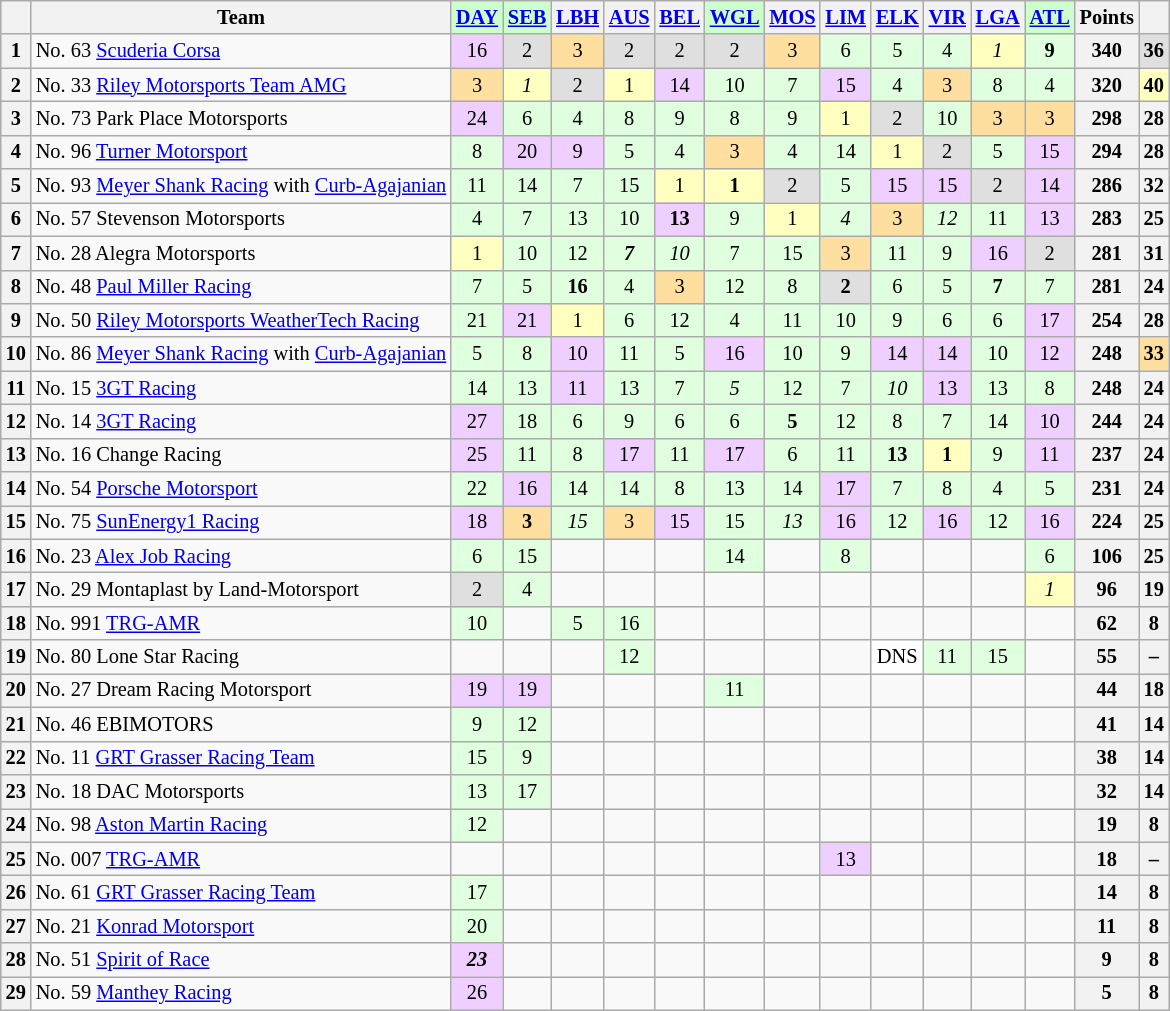<table class="wikitable" style="font-size:85%; text-align:center">
<tr style="background:#f9f9f9; vertical-align:top;">
<th valign=middle></th>
<th valign=middle>Team</th>
<td style="background:#ccffcc;"><strong><a href='#'>DAY</a></strong></td>
<td style="background:#ccffcc;"><strong><a href='#'>SEB</a></strong></td>
<th><a href='#'>LBH</a></th>
<th><a href='#'>AUS</a></th>
<th><a href='#'>BEL</a></th>
<td style="background:#ccffcc;"><strong><a href='#'>WGL</a></strong></td>
<th><a href='#'>MOS</a></th>
<th><a href='#'>LIM</a></th>
<th><a href='#'>ELK</a></th>
<th><a href='#'>VIR</a></th>
<th><a href='#'>LGA</a></th>
<td style="background:#ccffcc;"><strong><a href='#'>ATL</a></strong></td>
<th valign=middle>Points</th>
<th valign=middle></th>
</tr>
<tr>
<th>1</th>
<td align=left>No. 63 <a href='#'>Scuderia Corsa</a></td>
<td style="background:#efcfff;">16</td>
<td style="background:#dfdfdf;">2</td>
<td style="background:#ffdf9f;">3</td>
<td style="background:#dfdfdf;">2</td>
<td style="background:#dfdfdf;">2</td>
<td style="background:#dfdfdf;">2</td>
<td style="background:#ffdf9f;">3</td>
<td style="background:#dfffdf;">6</td>
<td style="background:#dfffdf;">5</td>
<td style="background:#dfffdf;">4</td>
<td style="background:#ffffbf;"><em>1</em></td>
<td style="background:#dfffdf;"><strong>9</strong></td>
<th>340</th>
<td style="background:#dfdfdf"><strong>36</strong></td>
</tr>
<tr>
<th>2</th>
<td align=left>No. 33 <a href='#'>Riley Motorsports Team AMG</a></td>
<td style="background:#ffdf9f;">3</td>
<td style="background:#ffffbf;"><em>1</em></td>
<td style="background:#dfdfdf;">2</td>
<td style="background:#ffffbf;">1</td>
<td style="background:#efcfff;">14</td>
<td style="background:#dfffdf;">10</td>
<td style="background:#dfffdf;">7</td>
<td style="background:#efcfff;">15</td>
<td style="background:#dfffdf;">4</td>
<td style="background:#ffdf9f;">3</td>
<td style="background:#dfffdf;">8</td>
<td style="background:#dfffdf;">4</td>
<th>320</th>
<td style="background:#ffffbf;"><strong>40</strong></td>
</tr>
<tr>
<th>3</th>
<td align=left>No. 73 Park Place Motorsports</td>
<td style="background:#efcfff;">24</td>
<td style="background:#dfffdf;">6</td>
<td style="background:#dfffdf;">4</td>
<td style="background:#dfffdf;">8</td>
<td style="background:#dfffdf;">9</td>
<td style="background:#dfffdf;">8</td>
<td style="background:#dfffdf;">9</td>
<td style="background:#ffffbf;">1</td>
<td style="background:#dfdfdf;">2</td>
<td style="background:#dfffdf;">10</td>
<td style="background:#ffdf9f;">3</td>
<td style="background:#ffdf9f;">3</td>
<th>298</th>
<th>28</th>
</tr>
<tr>
<th>4</th>
<td align=left>No. 96 <a href='#'>Turner Motorsport</a></td>
<td style="background:#dfffdf;">8</td>
<td style="background:#efcfff;">20</td>
<td style="background:#efcfff;">9</td>
<td style="background:#dfffdf;">5</td>
<td style="background:#dfffdf;">4</td>
<td style="background:#ffdf9f;">3</td>
<td style="background:#dfffdf;">4</td>
<td style="background:#dfffdf;">14</td>
<td style="background:#ffffbf;">1</td>
<td style="background:#dfdfdf;">2</td>
<td style="background:#dfffdf;">5</td>
<td style="background:#efcfff;">15</td>
<th>294</th>
<th>28</th>
</tr>
<tr>
<th>5</th>
<td align=left>No. 93 <a href='#'>Meyer Shank Racing</a> with <a href='#'>Curb-Agajanian</a></td>
<td style="background:#dfffdf;">11</td>
<td style="background:#dfffdf;">14</td>
<td style="background:#dfffdf;">7</td>
<td style="background:#dfffdf;">15</td>
<td style="background:#ffffbf;">1</td>
<td style="background:#ffffbf;"><strong>1</strong></td>
<td style="background:#dfdfdf;">2</td>
<td style="background:#dfffdf;">5</td>
<td style="background:#efcfff;">15</td>
<td style="background:#efcfff;">15</td>
<td style="background:#dfdfdf;">2</td>
<td style="background:#efcfff;">14</td>
<th>286</th>
<th>32</th>
</tr>
<tr>
<th>6</th>
<td align=left>No. 57 Stevenson Motorsports</td>
<td style="background:#dfffdf;">4</td>
<td style="background:#dfffdf;">7</td>
<td style="background:#dfffdf;">13</td>
<td style="background:#dfffdf;">10</td>
<td style="background:#efcfff;"><strong>13</strong></td>
<td style="background:#dfffdf;">9</td>
<td style="background:#ffffbf;">1</td>
<td style="background:#dfffdf;"><em>4</em></td>
<td style="background:#ffdf9f;">3</td>
<td style="background:#dfffdf;"><em>12</em></td>
<td style="background:#dfffdf;">11</td>
<td style="background:#efcfff;">13</td>
<th>283</th>
<th>25</th>
</tr>
<tr>
<th>7</th>
<td align=left>No. 28 Alegra Motorsports</td>
<td style="background:#ffffbf;">1</td>
<td style="background:#dfffdf;">10</td>
<td style="background:#dfffdf;">12</td>
<td style="background:#dfffdf;"><strong><em>7</em></strong></td>
<td style="background:#dfffdf;"><em>10</em></td>
<td style="background:#dfffdf;">7</td>
<td style="background:#dfffdf;">15</td>
<td style="background:#ffdf9f;">3</td>
<td style="background:#dfffdf;">11</td>
<td style="background:#dfffdf;">9</td>
<td style="background:#efcfff;">16</td>
<td style="background:#dfdfdf;">2</td>
<th>281</th>
<th>31</th>
</tr>
<tr>
<th>8</th>
<td align=left>No. 48 <a href='#'>Paul Miller Racing</a></td>
<td style="background:#dfffdf;">7</td>
<td style="background:#dfffdf;">5</td>
<td style="background:#dfffdf;"><strong>16</strong></td>
<td style="background:#dfffdf;">4</td>
<td style="background:#ffdf9f;">3</td>
<td style="background:#dfffdf;">12</td>
<td style="background:#dfffdf;">8</td>
<td style="background:#dfdfdf;"><strong>2</strong></td>
<td style="background:#dfffdf;">6</td>
<td style="background:#dfffdf;">5</td>
<td style="background:#dfffdf;"><strong>7</strong></td>
<td style="background:#dfffdf;">7</td>
<th>281</th>
<th>24</th>
</tr>
<tr>
<th>9</th>
<td align=left>No. 50 <a href='#'>Riley Motorsports WeatherTech Racing</a></td>
<td style="background:#dfffdf;">21</td>
<td style="background:#efcfff;">21</td>
<td style="background:#ffffbf;">1</td>
<td style="background:#dfffdf;">6</td>
<td style="background:#dfffdf;">12</td>
<td style="background:#dfffdf;">4</td>
<td style="background:#dfffdf;">11</td>
<td style="background:#dfffdf;">10</td>
<td style="background:#dfffdf;">9</td>
<td style="background:#dfffdf;">6</td>
<td style="background:#dfffdf;">6</td>
<td style="background:#efcfff;">17</td>
<th>254</th>
<th>28</th>
</tr>
<tr>
<th>10</th>
<td align=left>No. 86 <a href='#'>Meyer Shank Racing</a> with <a href='#'>Curb-Agajanian</a></td>
<td style="background:#dfffdf;">5</td>
<td style="background:#dfffdf;">8</td>
<td style="background:#efcfff;">10</td>
<td style="background:#dfffdf;">11</td>
<td style="background:#dfffdf;">5</td>
<td style="background:#efcfff;">16</td>
<td style="background:#dfffdf;">10</td>
<td style="background:#dfffdf;">9</td>
<td style="background:#efcfff;">14</td>
<td style="background:#efcfff;">14</td>
<td style="background:#dfffdf;">10</td>
<td style="background:#efcfff;">12</td>
<th>248</th>
<td style="background:#ffdf9f;"><strong>33</strong></td>
</tr>
<tr>
<th>11</th>
<td align=left>No. 15 <a href='#'>3GT Racing</a></td>
<td style="background:#dfffdf;">14</td>
<td style="background:#dfffdf;">13</td>
<td style="background:#efcfff;">11</td>
<td style="background:#dfffdf;">13</td>
<td style="background:#dfffdf;">7</td>
<td style="background:#dfffdf;"><em>5</em></td>
<td style="background:#dfffdf;">12</td>
<td style="background:#dfffdf;">7</td>
<td style="background:#dfffdf;"><em>10</em></td>
<td style="background:#efcfff;">13</td>
<td style="background:#dfffdf;">13</td>
<td style="background:#dfffdf;">8</td>
<th>248</th>
<th>24</th>
</tr>
<tr>
<th>12</th>
<td align=left>No. 14 <a href='#'>3GT Racing</a></td>
<td style="background:#efcfff;">27</td>
<td style="background:#dfffdf;">18</td>
<td style="background:#dfffdf;">6</td>
<td style="background:#dfffdf;">9</td>
<td style="background:#dfffdf;">6</td>
<td style="background:#dfffdf;">6</td>
<td style="background:#dfffdf;"><strong>5</strong></td>
<td style="background:#dfffdf;">12</td>
<td style="background:#dfffdf;">8</td>
<td style="background:#dfffdf;">7</td>
<td style="background:#dfffdf;">14</td>
<td style="background:#efcfff;">10</td>
<th>244</th>
<th>24</th>
</tr>
<tr>
<th>13</th>
<td align=left>No. 16 Change Racing</td>
<td style="background:#efcfff;">25</td>
<td style="background:#dfffdf;">11</td>
<td style="background:#dfffdf;">8</td>
<td style="background:#efcfff;">17</td>
<td style="background:#dfffdf;">11</td>
<td style="background:#efcfff;">17</td>
<td style="background:#dfffdf;">6</td>
<td style="background:#dfffdf;">11</td>
<td style="background:#dfffdf;"><strong>13</strong></td>
<td style="background:#ffffbf;"><strong>1</strong></td>
<td style="background:#dfffdf;">9</td>
<td style="background:#efcfff;">11</td>
<th>237</th>
<th>24</th>
</tr>
<tr>
<th>14</th>
<td align=left>No. 54 <a href='#'>Porsche Motorsport</a></td>
<td style="background:#dfffdf;">22</td>
<td style="background:#efcfff;">16</td>
<td style="background:#dfffdf;">14</td>
<td style="background:#dfffdf;">14</td>
<td style="background:#dfffdf;">8</td>
<td style="background:#dfffdf;">13</td>
<td style="background:#dfffdf;">14</td>
<td style="background:#efcfff;">17</td>
<td style="background:#dfffdf;">7</td>
<td style="background:#dfffdf;">8</td>
<td style="background:#dfffdf;">4</td>
<td style="background:#dfffdf;">5</td>
<th>231</th>
<th>24</th>
</tr>
<tr>
<th>15</th>
<td align=left>No. 75 <a href='#'>SunEnergy1 Racing</a></td>
<td style="background:#efcfff;">18</td>
<td style="background:#ffdf9f;"><strong>3</strong></td>
<td style="background:#dfffdf;"><em>15</em></td>
<td style="background:#ffdf9f;">3</td>
<td style="background:#efcfff;">15</td>
<td style="background:#dfffdf;">15</td>
<td style="background:#dfffdf;"><em>13</em></td>
<td style="background:#efcfff;">16</td>
<td style="background:#dfffdf;">12</td>
<td style="background:#efcfff;">16</td>
<td style="background:#dfffdf;">12</td>
<td style="background:#efcfff;">16</td>
<th>224</th>
<th>25</th>
</tr>
<tr>
<th>16</th>
<td align=left>No. 23 <a href='#'>Alex Job Racing</a></td>
<td style="background:#dfffdf;">6</td>
<td style="background:#dfffdf;">15</td>
<td></td>
<td></td>
<td></td>
<td style="background:#dfffdf;">14</td>
<td></td>
<td style="background:#dfffdf;">8</td>
<td></td>
<td></td>
<td></td>
<td style="background:#dfffdf;">6</td>
<th>106</th>
<th>25</th>
</tr>
<tr>
<th>17</th>
<td align=left>No. 29 Montaplast by Land-Motorsport</td>
<td style="background:#dfdfdf;">2</td>
<td style="background:#dfffdf;">4</td>
<td></td>
<td></td>
<td></td>
<td></td>
<td></td>
<td></td>
<td></td>
<td></td>
<td></td>
<td style="background:#ffffbf;"><em>1</em></td>
<th>96</th>
<th>19</th>
</tr>
<tr>
<th>18</th>
<td align=left>No. 991 <a href='#'>TRG-AMR</a></td>
<td style="background:#dfffdf;">10</td>
<td></td>
<td style="background:#dfffdf;">5</td>
<td style="background:#dfffdf;">16</td>
<td></td>
<td></td>
<td></td>
<td></td>
<td></td>
<td></td>
<td></td>
<td></td>
<th>62</th>
<th>8</th>
</tr>
<tr>
<th>19</th>
<td align=left>No. 80 Lone Star Racing</td>
<td></td>
<td></td>
<td></td>
<td style="background:#dfffdf;">12</td>
<td></td>
<td></td>
<td></td>
<td></td>
<td style="background:#ffffff;">DNS</td>
<td style="background:#dfffdf;">11</td>
<td style="background:#dfffdf;">15</td>
<td></td>
<th>55</th>
<th>–</th>
</tr>
<tr>
<th>20</th>
<td align=left>No. 27 Dream Racing Motorsport</td>
<td style="background:#efcfff;">19</td>
<td style="background:#efcfff;">19</td>
<td></td>
<td></td>
<td></td>
<td style="background:#dfffdf;">11</td>
<td></td>
<td></td>
<td></td>
<td></td>
<td></td>
<td></td>
<th>44</th>
<th>18</th>
</tr>
<tr>
<th>21</th>
<td align=left>No. 46 EBIMOTORS</td>
<td style="background:#dfffdf;">9</td>
<td style="background:#dfffdf;">12</td>
<td></td>
<td></td>
<td></td>
<td></td>
<td></td>
<td></td>
<td></td>
<td></td>
<td></td>
<td></td>
<th>41</th>
<th>14</th>
</tr>
<tr>
<th>22</th>
<td align=left>No. 11 <a href='#'>GRT Grasser Racing Team</a></td>
<td style="background:#dfffdf;">15</td>
<td style="background:#dfffdf;">9</td>
<td></td>
<td></td>
<td></td>
<td></td>
<td></td>
<td></td>
<td></td>
<td></td>
<td></td>
<td></td>
<th>38</th>
<th>14</th>
</tr>
<tr>
<th>23</th>
<td align=left>No. 18 DAC Motorsports</td>
<td style="background:#dfffdf;">13</td>
<td style="background:#dfffdf;">17</td>
<td></td>
<td></td>
<td></td>
<td></td>
<td></td>
<td></td>
<td></td>
<td></td>
<td></td>
<td></td>
<th>32</th>
<th>14</th>
</tr>
<tr>
<th>24</th>
<td align=left>No. 98 <a href='#'>Aston Martin Racing</a></td>
<td style="background:#dfffdf;">12</td>
<td></td>
<td></td>
<td></td>
<td></td>
<td></td>
<td></td>
<td></td>
<td></td>
<td></td>
<td></td>
<td></td>
<th>19</th>
<th>8</th>
</tr>
<tr>
<th>25</th>
<td align=left>No. 007 <a href='#'>TRG-AMR</a></td>
<td></td>
<td></td>
<td></td>
<td></td>
<td></td>
<td></td>
<td></td>
<td style="background:#efcfff;">13</td>
<td></td>
<td></td>
<td></td>
<td></td>
<th>18</th>
<th>–</th>
</tr>
<tr>
<th>26</th>
<td align=left>No. 61 <a href='#'>GRT Grasser Racing Team</a></td>
<td style="background:#dfffdf;">17</td>
<td></td>
<td></td>
<td></td>
<td></td>
<td></td>
<td></td>
<td></td>
<td></td>
<td></td>
<td></td>
<td></td>
<th>14</th>
<th>8</th>
</tr>
<tr>
<th>27</th>
<td align=left>No. 21 <a href='#'>Konrad Motorsport</a></td>
<td style="background:#dfffdf;">20</td>
<td></td>
<td></td>
<td></td>
<td></td>
<td></td>
<td></td>
<td></td>
<td></td>
<td></td>
<td></td>
<td></td>
<th>11</th>
<th>8</th>
</tr>
<tr>
<th>28</th>
<td align=left>No. 51 <a href='#'>Spirit of Race</a></td>
<td style="background:#efcfff;"><strong><em>23</em></strong></td>
<td></td>
<td></td>
<td></td>
<td></td>
<td></td>
<td></td>
<td></td>
<td></td>
<td></td>
<td></td>
<td></td>
<th>9</th>
<th>8</th>
</tr>
<tr>
<th>29</th>
<td align=left>No. 59 <a href='#'>Manthey Racing</a></td>
<td style="background:#efcfff;">26</td>
<td></td>
<td></td>
<td></td>
<td></td>
<td></td>
<td></td>
<td></td>
<td></td>
<td></td>
<td></td>
<td></td>
<th>5</th>
<th>8</th>
</tr>
</table>
